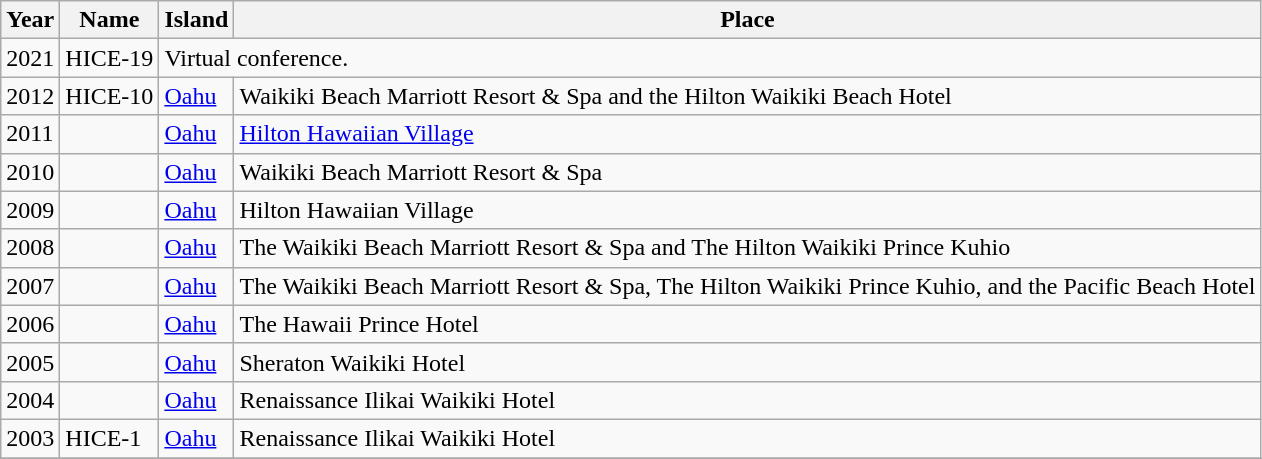<table class="wikitable">
<tr>
<th>Year</th>
<th>Name</th>
<th>Island</th>
<th>Place</th>
</tr>
<tr>
<td>2021</td>
<td>HICE-19</td>
<td colspan=2>Virtual conference.</td>
</tr>
<tr>
<td>2012</td>
<td>HICE-10</td>
<td><a href='#'>Oahu</a></td>
<td>Waikiki Beach Marriott Resort & Spa and the Hilton Waikiki Beach Hotel</td>
</tr>
<tr>
<td>2011</td>
<td></td>
<td><a href='#'>Oahu</a></td>
<td><a href='#'>Hilton Hawaiian Village</a></td>
</tr>
<tr>
<td>2010</td>
<td></td>
<td><a href='#'>Oahu</a></td>
<td>Waikiki Beach Marriott Resort & Spa</td>
</tr>
<tr>
<td>2009</td>
<td></td>
<td><a href='#'>Oahu</a></td>
<td>Hilton Hawaiian Village</td>
</tr>
<tr>
<td>2008</td>
<td></td>
<td><a href='#'>Oahu</a></td>
<td>The Waikiki Beach Marriott Resort & Spa and The Hilton Waikiki Prince Kuhio</td>
</tr>
<tr>
<td>2007</td>
<td></td>
<td><a href='#'>Oahu</a></td>
<td>The Waikiki Beach Marriott Resort & Spa, The Hilton Waikiki Prince Kuhio, and the Pacific Beach Hotel</td>
</tr>
<tr>
<td>2006</td>
<td></td>
<td><a href='#'>Oahu</a></td>
<td>The Hawaii Prince Hotel</td>
</tr>
<tr>
<td>2005</td>
<td></td>
<td><a href='#'>Oahu</a></td>
<td>Sheraton Waikiki Hotel</td>
</tr>
<tr>
<td>2004</td>
<td></td>
<td><a href='#'>Oahu</a></td>
<td>Renaissance Ilikai Waikiki Hotel</td>
</tr>
<tr>
<td>2003</td>
<td>HICE-1</td>
<td><a href='#'>Oahu</a></td>
<td>Renaissance Ilikai Waikiki Hotel</td>
</tr>
<tr>
</tr>
</table>
